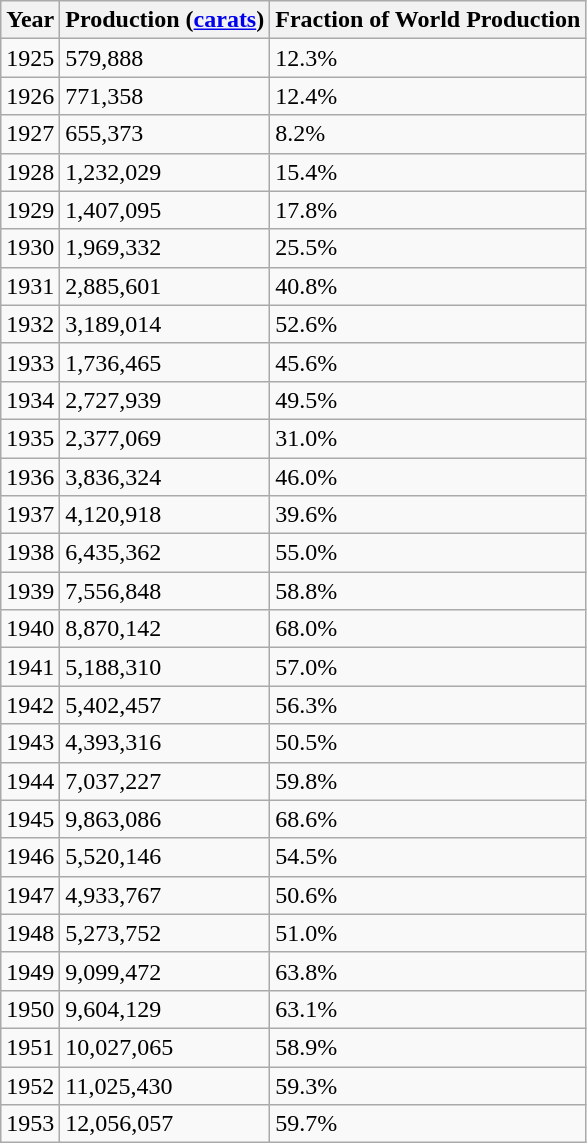<table class="wikitable mw-collapsible mw-collapsed">
<tr>
<th>Year</th>
<th>Production (<a href='#'>carats</a>)</th>
<th>Fraction of World Production</th>
</tr>
<tr>
<td>1925</td>
<td>579,888</td>
<td>12.3%</td>
</tr>
<tr>
<td>1926</td>
<td>771,358</td>
<td>12.4%</td>
</tr>
<tr>
<td>1927</td>
<td>655,373</td>
<td>8.2%</td>
</tr>
<tr>
<td>1928</td>
<td>1,232,029</td>
<td>15.4%</td>
</tr>
<tr>
<td>1929</td>
<td>1,407,095</td>
<td>17.8%</td>
</tr>
<tr>
<td>1930</td>
<td>1,969,332</td>
<td>25.5%</td>
</tr>
<tr>
<td>1931</td>
<td>2,885,601</td>
<td>40.8%</td>
</tr>
<tr>
<td>1932</td>
<td>3,189,014</td>
<td>52.6%</td>
</tr>
<tr>
<td>1933</td>
<td>1,736,465</td>
<td>45.6%</td>
</tr>
<tr>
<td>1934</td>
<td>2,727,939</td>
<td>49.5%</td>
</tr>
<tr>
<td>1935</td>
<td>2,377,069</td>
<td>31.0%</td>
</tr>
<tr>
<td>1936</td>
<td>3,836,324</td>
<td>46.0%</td>
</tr>
<tr>
<td>1937</td>
<td>4,120,918</td>
<td>39.6%</td>
</tr>
<tr>
<td>1938</td>
<td>6,435,362</td>
<td>55.0%</td>
</tr>
<tr>
<td>1939</td>
<td>7,556,848</td>
<td>58.8%</td>
</tr>
<tr>
<td>1940</td>
<td>8,870,142</td>
<td>68.0%</td>
</tr>
<tr>
<td>1941</td>
<td>5,188,310</td>
<td>57.0%</td>
</tr>
<tr>
<td>1942</td>
<td>5,402,457</td>
<td>56.3%</td>
</tr>
<tr>
<td>1943</td>
<td>4,393,316</td>
<td>50.5%</td>
</tr>
<tr>
<td>1944</td>
<td>7,037,227</td>
<td>59.8%</td>
</tr>
<tr>
<td>1945</td>
<td>9,863,086</td>
<td>68.6%</td>
</tr>
<tr>
<td>1946</td>
<td>5,520,146</td>
<td>54.5%</td>
</tr>
<tr>
<td>1947</td>
<td>4,933,767</td>
<td>50.6%</td>
</tr>
<tr>
<td>1948</td>
<td>5,273,752</td>
<td>51.0%</td>
</tr>
<tr>
<td>1949</td>
<td>9,099,472</td>
<td>63.8%</td>
</tr>
<tr>
<td>1950</td>
<td>9,604,129</td>
<td>63.1%</td>
</tr>
<tr>
<td>1951</td>
<td>10,027,065</td>
<td>58.9%</td>
</tr>
<tr>
<td>1952</td>
<td>11,025,430</td>
<td>59.3%</td>
</tr>
<tr>
<td>1953</td>
<td>12,056,057</td>
<td>59.7%</td>
</tr>
</table>
